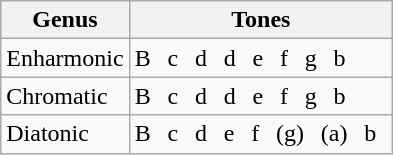<table class="wikitable">
<tr>
<th>Genus</th>
<th>Tones</th>
</tr>
<tr>
<td>Enharmonic</td>
<td>B   c   d   d   e   f   g   b  </td>
</tr>
<tr>
<td>Chromatic</td>
<td>B   c   d   d   e   f   g   b  </td>
</tr>
<tr>
<td>Diatonic</td>
<td>B   c   d   e   f   (g)   (a)   b  </td>
</tr>
</table>
